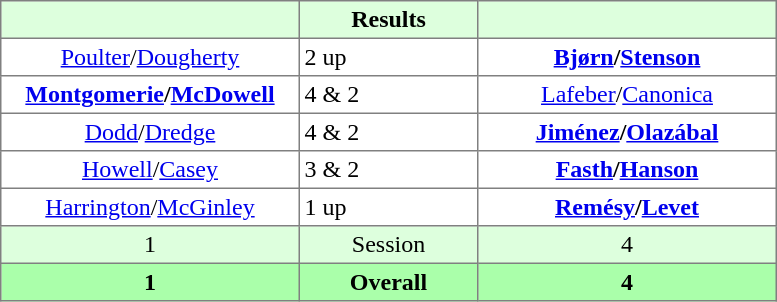<table border="1" cellpadding="3" style="border-collapse:collapse; text-align:center;">
<tr style="background:#ddffdd;">
<th style="width:12em;"> </th>
<th style="width:7em;">Results</th>
<th style="width:12em;"></th>
</tr>
<tr>
<td><a href='#'>Poulter</a>/<a href='#'>Dougherty</a></td>
<td align=left> 2 up</td>
<td><strong><a href='#'>Bjørn</a>/<a href='#'>Stenson</a></strong></td>
</tr>
<tr>
<td><strong><a href='#'>Montgomerie</a>/<a href='#'>McDowell</a></strong></td>
<td align=left> 4 & 2</td>
<td><a href='#'>Lafeber</a>/<a href='#'>Canonica</a></td>
</tr>
<tr>
<td><a href='#'>Dodd</a>/<a href='#'>Dredge</a></td>
<td align=left> 4 & 2</td>
<td><strong><a href='#'>Jiménez</a>/<a href='#'>Olazábal</a></strong></td>
</tr>
<tr>
<td><a href='#'>Howell</a>/<a href='#'>Casey</a></td>
<td align=left> 3 & 2</td>
<td><strong><a href='#'>Fasth</a>/<a href='#'>Hanson</a></strong></td>
</tr>
<tr>
<td><a href='#'>Harrington</a>/<a href='#'>McGinley</a></td>
<td align=left> 1 up</td>
<td><strong><a href='#'>Remésy</a>/<a href='#'>Levet</a></strong></td>
</tr>
<tr style="background:#ddffdd;">
<td>1</td>
<td>Session</td>
<td>4</td>
</tr>
<tr style="background:#aaffaa;">
<th>1</th>
<th>Overall</th>
<th>4</th>
</tr>
</table>
